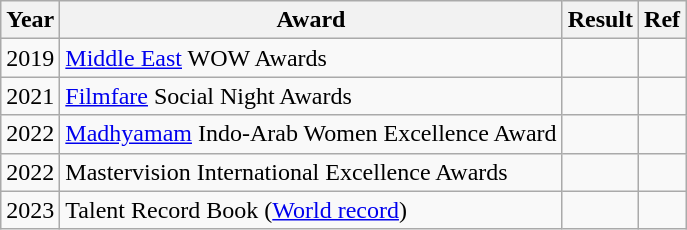<table class="wikitable">
<tr>
<th>Year</th>
<th>Award</th>
<th>Result</th>
<th>Ref</th>
</tr>
<tr>
<td>2019</td>
<td><a href='#'>Middle East</a> WOW Awards</td>
<td></td>
<td></td>
</tr>
<tr>
<td>2021</td>
<td><a href='#'>Filmfare</a> Social Night Awards</td>
<td></td>
<td></td>
</tr>
<tr>
<td>2022</td>
<td><a href='#'>Madhyamam</a>  Indo-Arab Women Excellence Award</td>
<td></td>
<td></td>
</tr>
<tr>
<td>2022</td>
<td>Mastervision International Excellence Awards</td>
<td></td>
<td></td>
</tr>
<tr>
<td>2023</td>
<td>Talent Record Book (<a href='#'>World record</a>)</td>
<td></td>
<td></td>
</tr>
</table>
